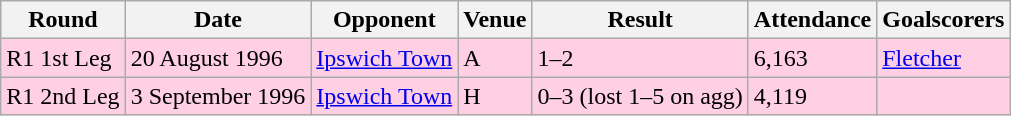<table class="wikitable">
<tr>
<th>Round</th>
<th>Date</th>
<th>Opponent</th>
<th>Venue</th>
<th>Result</th>
<th>Attendance</th>
<th>Goalscorers</th>
</tr>
<tr style="background-color: #ffd0e3;">
<td>R1 1st Leg</td>
<td>20 August 1996</td>
<td><a href='#'>Ipswich Town</a></td>
<td>A</td>
<td>1–2</td>
<td>6,163</td>
<td><a href='#'>Fletcher</a></td>
</tr>
<tr style="background-color: #ffd0e3;">
<td>R1 2nd Leg</td>
<td>3 September 1996</td>
<td><a href='#'>Ipswich Town</a></td>
<td>H</td>
<td>0–3 (lost 1–5 on agg)</td>
<td>4,119</td>
<td></td>
</tr>
</table>
